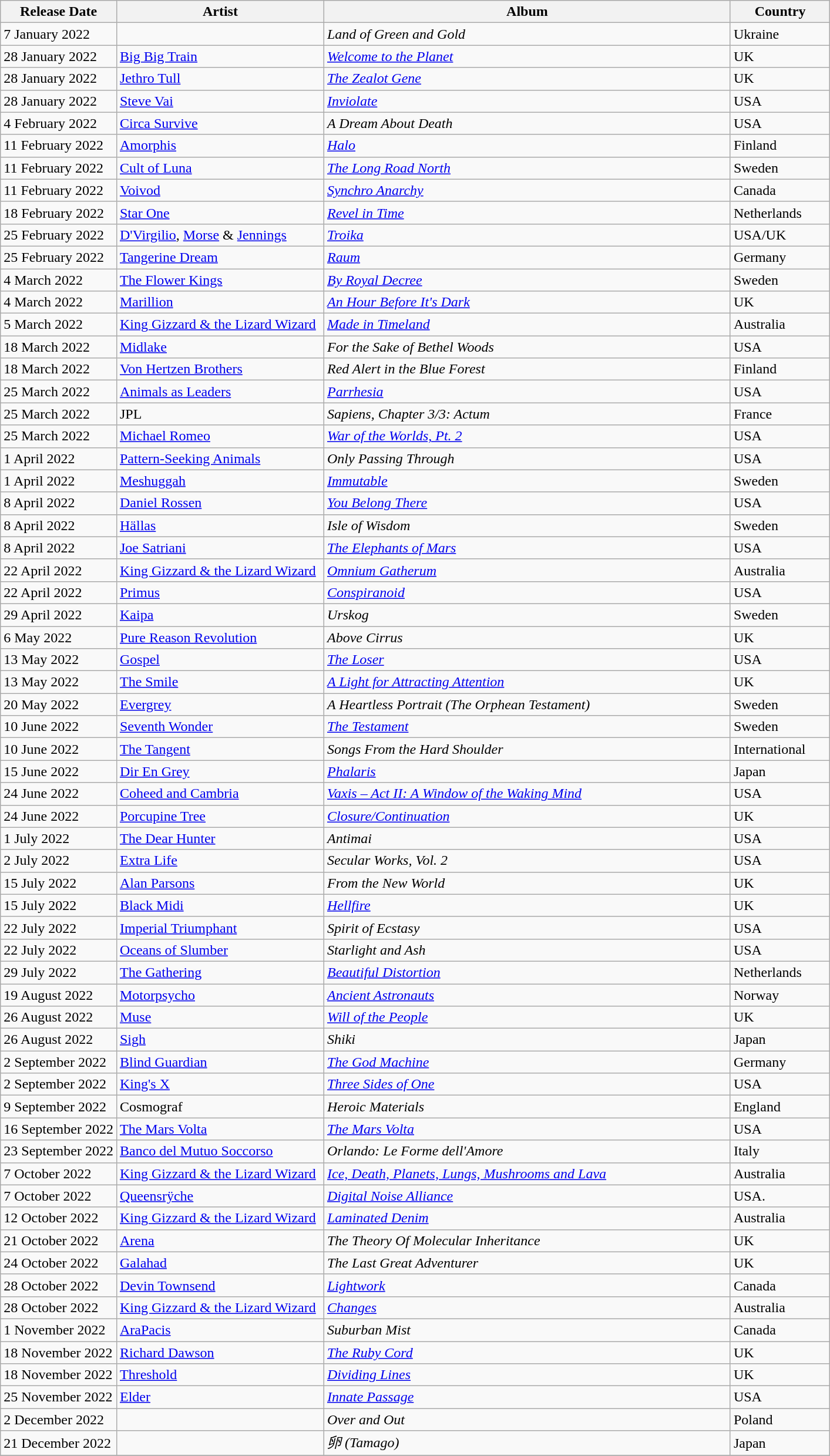<table class="wikitable center">
<tr>
<th width="14%" align="center">Release Date</th>
<th width="25%" align="center">Artist</th>
<th width="49%" align="center">Album</th>
<th width="12%" align="center">Country</th>
</tr>
<tr>
<td>7 January 2022</td>
<td></td>
<td><em>Land of Green and Gold</em></td>
<td>Ukraine</td>
</tr>
<tr>
<td>28 January 2022</td>
<td><a href='#'>Big Big Train</a></td>
<td><em><a href='#'>Welcome to the Planet</a></em></td>
<td>UK</td>
</tr>
<tr>
<td>28 January 2022</td>
<td><a href='#'>Jethro Tull</a></td>
<td><em><a href='#'>The Zealot Gene</a></em></td>
<td>UK</td>
</tr>
<tr>
<td>28 January 2022</td>
<td><a href='#'>Steve Vai</a></td>
<td><a href='#'><em>Inviolate</em></a></td>
<td>USA</td>
</tr>
<tr>
<td>4 February 2022</td>
<td><a href='#'>Circa Survive</a></td>
<td><em>A Dream About Death</em></td>
<td>USA</td>
</tr>
<tr>
<td>11 February 2022</td>
<td><a href='#'>Amorphis</a></td>
<td><a href='#'><em>Halo</em></a></td>
<td>Finland</td>
</tr>
<tr>
<td>11 February 2022</td>
<td><a href='#'>Cult of Luna</a></td>
<td><em><a href='#'>The Long Road North</a></em></td>
<td>Sweden</td>
</tr>
<tr>
<td>11 February 2022</td>
<td><a href='#'>Voivod</a></td>
<td><em><a href='#'>Synchro Anarchy</a></em></td>
<td>Canada</td>
</tr>
<tr>
<td>18 February 2022</td>
<td><a href='#'>Star One</a></td>
<td><em><a href='#'>Revel in Time</a></em></td>
<td>Netherlands</td>
</tr>
<tr>
<td>25 February 2022</td>
<td><a href='#'>D'Virgilio</a>, <a href='#'>Morse</a> & <a href='#'>Jennings</a></td>
<td><a href='#'><em>Troika</em></a></td>
<td>USA/UK</td>
</tr>
<tr>
<td>25 February 2022</td>
<td><a href='#'>Tangerine Dream</a></td>
<td><a href='#'><em>Raum</em></a></td>
<td>Germany</td>
</tr>
<tr>
<td>4 March 2022</td>
<td><a href='#'>The Flower Kings</a></td>
<td><em><a href='#'>By Royal Decree</a></em></td>
<td>Sweden</td>
</tr>
<tr>
<td>4 March 2022</td>
<td><a href='#'>Marillion</a></td>
<td><em><a href='#'>An Hour Before It's Dark</a></em></td>
<td>UK</td>
</tr>
<tr>
<td>5 March 2022</td>
<td><a href='#'>King Gizzard & the Lizard Wizard</a></td>
<td><em><a href='#'>Made in Timeland</a></em></td>
<td>Australia</td>
</tr>
<tr>
<td>18 March 2022</td>
<td><a href='#'>Midlake</a></td>
<td><em>For the Sake of Bethel Woods</em></td>
<td>USA</td>
</tr>
<tr>
<td>18 March 2022</td>
<td><a href='#'>Von Hertzen Brothers</a></td>
<td><em>Red Alert in the Blue Forest</em></td>
<td>Finland</td>
</tr>
<tr>
<td>25 March 2022</td>
<td><a href='#'>Animals as Leaders</a></td>
<td><a href='#'><em>Parrhesia</em></a></td>
<td>USA</td>
</tr>
<tr>
<td>25 March 2022</td>
<td>JPL</td>
<td><em>Sapiens, Chapter 3/3: Actum</em></td>
<td>France</td>
</tr>
<tr>
<td>25 March 2022</td>
<td><a href='#'>Michael Romeo</a></td>
<td><em><a href='#'>War of the Worlds, Pt. 2</a></em></td>
<td>USA</td>
</tr>
<tr>
<td>1 April 2022</td>
<td><a href='#'>Pattern-Seeking Animals</a></td>
<td><em>Only Passing Through</em></td>
<td>USA</td>
</tr>
<tr>
<td>1 April 2022</td>
<td><a href='#'>Meshuggah</a></td>
<td><a href='#'><em>Immutable</em></a></td>
<td>Sweden</td>
</tr>
<tr>
<td>8 April 2022</td>
<td><a href='#'>Daniel Rossen</a></td>
<td><em><a href='#'>You Belong There</a></em></td>
<td>USA</td>
</tr>
<tr>
<td>8 April 2022</td>
<td><a href='#'>Hällas</a></td>
<td><em>Isle of Wisdom</em></td>
<td>Sweden</td>
</tr>
<tr>
<td>8 April 2022</td>
<td><a href='#'>Joe Satriani</a></td>
<td><em><a href='#'>The Elephants of Mars</a></em></td>
<td>USA</td>
</tr>
<tr>
<td>22 April 2022</td>
<td><a href='#'>King Gizzard & the Lizard Wizard</a></td>
<td><a href='#'><em>Omnium Gatherum</em></a></td>
<td>Australia</td>
</tr>
<tr>
<td>22 April 2022</td>
<td><a href='#'>Primus</a></td>
<td><em><a href='#'>Conspiranoid</a></em></td>
<td>USA</td>
</tr>
<tr>
<td>29 April 2022</td>
<td><a href='#'>Kaipa</a></td>
<td><em>Urskog</em></td>
<td>Sweden</td>
</tr>
<tr>
<td>6 May 2022</td>
<td><a href='#'>Pure Reason Revolution</a></td>
<td><em>Above Cirrus</em></td>
<td>UK</td>
</tr>
<tr>
<td>13 May 2022</td>
<td><a href='#'>Gospel</a></td>
<td><a href='#'><em>The Loser</em></a></td>
<td>USA</td>
</tr>
<tr>
<td>13 May 2022</td>
<td><a href='#'>The Smile</a></td>
<td><em><a href='#'>A Light for Attracting Attention</a></em></td>
<td>UK</td>
</tr>
<tr>
<td>20 May 2022</td>
<td><a href='#'>Evergrey</a></td>
<td><em>A Heartless Portrait (The Orphean Testament)</em></td>
<td>Sweden</td>
</tr>
<tr>
<td>10 June 2022</td>
<td><a href='#'>Seventh Wonder</a></td>
<td><a href='#'><em>The Testament</em></a></td>
<td>Sweden</td>
</tr>
<tr>
<td>10 June 2022</td>
<td><a href='#'>The Tangent</a></td>
<td><em>Songs From the Hard Shoulder</em></td>
<td>International</td>
</tr>
<tr>
<td>15 June 2022</td>
<td><a href='#'>Dir En Grey</a></td>
<td><a href='#'><em>Phalaris</em></a></td>
<td>Japan</td>
</tr>
<tr>
<td>24 June 2022</td>
<td><a href='#'>Coheed and Cambria</a></td>
<td><em><a href='#'>Vaxis – Act II: A Window of the Waking Mind</a></em></td>
<td>USA</td>
</tr>
<tr>
<td>24 June 2022</td>
<td><a href='#'>Porcupine Tree</a></td>
<td><em><a href='#'>Closure/Continuation</a></em></td>
<td>UK</td>
</tr>
<tr>
<td>1 July 2022</td>
<td><a href='#'>The Dear Hunter</a></td>
<td><em>Antimai</em></td>
<td>USA</td>
</tr>
<tr>
<td>2 July 2022</td>
<td><a href='#'>Extra Life</a></td>
<td><em>Secular Works, Vol. 2</em></td>
<td>USA</td>
</tr>
<tr>
<td>15 July 2022</td>
<td><a href='#'>Alan Parsons</a></td>
<td><em>From the New World</em></td>
<td>UK</td>
</tr>
<tr>
<td>15 July 2022</td>
<td><a href='#'>Black Midi</a></td>
<td><a href='#'><em>Hellfire</em></a></td>
<td>UK</td>
</tr>
<tr>
<td>22 July 2022</td>
<td><a href='#'>Imperial Triumphant</a></td>
<td><em>Spirit of Ecstasy</em></td>
<td>USA</td>
</tr>
<tr>
<td>22 July 2022</td>
<td><a href='#'>Oceans of Slumber</a></td>
<td><em>Starlight and Ash</em></td>
<td>USA</td>
</tr>
<tr>
<td>29 July 2022</td>
<td><a href='#'>The Gathering</a></td>
<td><em><a href='#'>Beautiful Distortion</a></em></td>
<td>Netherlands</td>
</tr>
<tr>
<td>19 August 2022</td>
<td><a href='#'>Motorpsycho</a></td>
<td><a href='#'><em>Ancient Astronauts</em></a></td>
<td>Norway</td>
</tr>
<tr>
<td>26 August 2022</td>
<td><a href='#'>Muse</a></td>
<td><a href='#'><em>Will of the People</em></a></td>
<td>UK</td>
</tr>
<tr>
<td>26 August 2022</td>
<td><a href='#'>Sigh</a></td>
<td><em>Shiki</em></td>
<td>Japan</td>
</tr>
<tr>
<td>2 September 2022</td>
<td><a href='#'>Blind Guardian</a></td>
<td><a href='#'><em>The God Machine</em></a></td>
<td>Germany</td>
</tr>
<tr>
<td>2 September 2022</td>
<td><a href='#'>King's X</a></td>
<td><em><a href='#'>Three Sides of One</a></em></td>
<td>USA</td>
</tr>
<tr>
<td>9 September 2022</td>
<td>Cosmograf</td>
<td><em>Heroic Materials</em></td>
<td>England</td>
</tr>
<tr>
<td>16 September 2022</td>
<td><a href='#'>The Mars Volta</a></td>
<td><a href='#'><em>The Mars Volta</em></a></td>
<td>USA</td>
</tr>
<tr>
<td>23 September 2022</td>
<td><a href='#'>Banco del Mutuo Soccorso</a></td>
<td><em>Orlando: Le Forme dell'Amore</em></td>
<td>Italy</td>
</tr>
<tr>
<td>7 October 2022</td>
<td><a href='#'>King Gizzard & the Lizard Wizard</a></td>
<td><em><a href='#'>Ice, Death, Planets, Lungs, Mushrooms and Lava</a></em></td>
<td>Australia</td>
</tr>
<tr>
<td>7 October 2022</td>
<td><a href='#'>Queensrÿche</a></td>
<td><em><a href='#'>Digital Noise Alliance</a></em></td>
<td>USA.</td>
</tr>
<tr>
<td>12 October 2022</td>
<td><a href='#'>King Gizzard & the Lizard Wizard</a></td>
<td><em><a href='#'>Laminated Denim</a></em></td>
<td>Australia</td>
</tr>
<tr>
<td>21 October 2022</td>
<td><a href='#'>Arena</a></td>
<td><em>The Theory Of Molecular Inheritance</em></td>
<td>UK</td>
</tr>
<tr>
<td>24 October 2022</td>
<td><a href='#'>Galahad</a></td>
<td><em>The Last Great Adventurer</em></td>
<td>UK</td>
</tr>
<tr>
<td>28 October 2022</td>
<td><a href='#'>Devin Townsend</a></td>
<td><em><a href='#'>Lightwork</a></em></td>
<td>Canada</td>
</tr>
<tr>
<td>28 October 2022</td>
<td><a href='#'>King Gizzard & the Lizard Wizard</a></td>
<td><a href='#'><em>Changes</em></a></td>
<td>Australia</td>
</tr>
<tr>
<td>1 November 2022</td>
<td><a href='#'>AraPacis</a></td>
<td><em>Suburban Mist</em></td>
<td>Canada</td>
</tr>
<tr>
<td>18 November 2022</td>
<td><a href='#'>Richard Dawson</a></td>
<td><em><a href='#'>The Ruby Cord</a></em></td>
<td>UK</td>
</tr>
<tr>
<td>18 November 2022</td>
<td><a href='#'>Threshold</a></td>
<td><em><a href='#'>Dividing Lines</a></em></td>
<td>UK</td>
</tr>
<tr>
<td>25 November 2022</td>
<td><a href='#'>Elder</a></td>
<td><em><a href='#'>Innate Passage</a></em></td>
<td>USA</td>
</tr>
<tr>
<td>2 December 2022</td>
<td></td>
<td><em>Over and Out</em></td>
<td>Poland</td>
</tr>
<tr>
<td>21 December 2022</td>
<td></td>
<td><em>卵 (Tamago)</em></td>
<td>Japan</td>
</tr>
<tr>
</tr>
</table>
